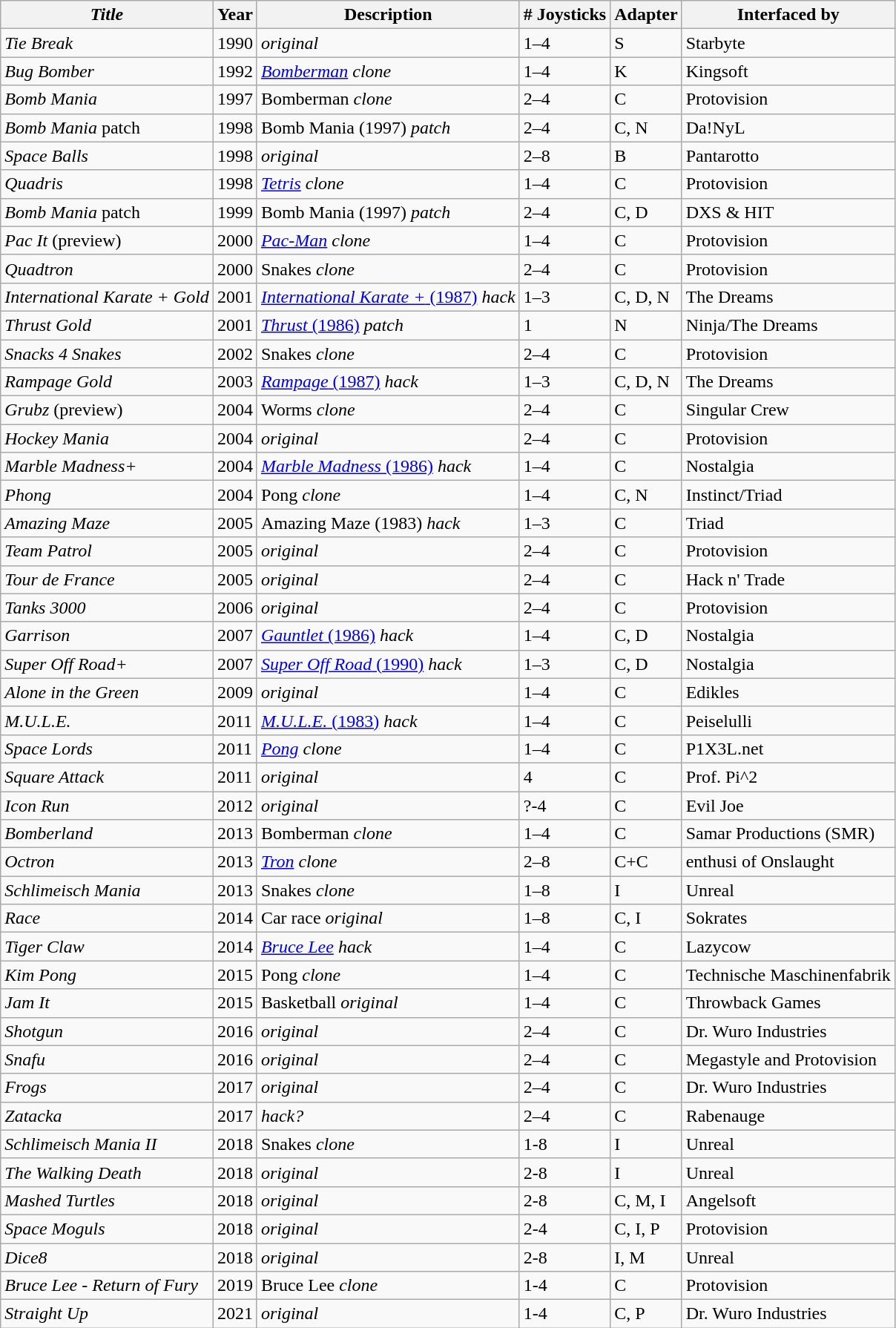<table class="wikitable sortable">
<tr>
<th><em>Title</em></th>
<th>Year</th>
<th>Description</th>
<th># Joysticks</th>
<th>Adapter</th>
<th>Interfaced by</th>
</tr>
<tr>
<td><em>Tie Break</em></td>
<td>1990</td>
<td><em>original</em></td>
<td>1–4</td>
<td>S</td>
<td>Starbyte</td>
</tr>
<tr>
<td><em>Bug Bomber</em></td>
<td>1992</td>
<td><em><a href='#'>Bomberman</a></em> <em>clone</em></td>
<td>1–4</td>
<td>K</td>
<td>Kingsoft</td>
</tr>
<tr>
<td><em>Bomb Mania</em></td>
<td>1997</td>
<td>Bomberman <em>clone</em></td>
<td>2–4</td>
<td>C</td>
<td>Protovision</td>
</tr>
<tr>
<td><em>Bomb Mania</em> patch</td>
<td>1998</td>
<td>Bomb Mania (1997) <em>patch</em></td>
<td>2–4</td>
<td>C, N</td>
<td>Da!NyL</td>
</tr>
<tr>
<td><em>Space Balls</em></td>
<td>1998</td>
<td><em>original</em></td>
<td>2–8</td>
<td>B</td>
<td>Pantarotto</td>
</tr>
<tr>
<td><em>Quadris</em></td>
<td>1998</td>
<td><em><a href='#'>Tetris</a></em> <em>clone</em></td>
<td>1–4</td>
<td>C</td>
<td>Protovision</td>
</tr>
<tr>
<td><em>Bomb Mania</em> patch</td>
<td>1999</td>
<td>Bomb Mania (1997) <em>patch</em></td>
<td>2–4</td>
<td>C, D</td>
<td>DXS & HIT</td>
</tr>
<tr>
<td><em>Pac It</em> (preview)</td>
<td>2000</td>
<td><em><a href='#'>Pac-Man</a></em> <em>clone</em></td>
<td>1–4</td>
<td>C</td>
<td>Protovision</td>
</tr>
<tr>
<td><em>Quadtron</em></td>
<td>2000</td>
<td>Snakes <em>clone</em></td>
<td>2–4</td>
<td>C</td>
<td>Protovision</td>
</tr>
<tr>
<td><em>International Karate + Gold</em></td>
<td>2001</td>
<td><a href='#'><em>International Karate +</em> (1987)</a> <em>hack</em></td>
<td>1–3</td>
<td>C, D, N</td>
<td>The Dreams</td>
</tr>
<tr>
<td><em>Thrust Gold</em></td>
<td>2001</td>
<td><a href='#'><em>Thrust</em> (1986)</a> <em>patch</em></td>
<td>1</td>
<td>N</td>
<td>Ninja/The Dreams</td>
</tr>
<tr>
<td><em>Snacks 4 Snakes</em></td>
<td>2002</td>
<td>Snakes <em>clone</em></td>
<td>2–4</td>
<td>C</td>
<td>Protovision</td>
</tr>
<tr>
<td><em>Rampage Gold</em></td>
<td>2003</td>
<td><a href='#'><em>Rampage</em> (1987)</a> <em>hack</em></td>
<td>1–3</td>
<td>C, D, N</td>
<td>The Dreams</td>
</tr>
<tr>
<td><em>Grubz</em> (preview)</td>
<td>2004</td>
<td>Worms <em>clone</em></td>
<td>2–4</td>
<td>C</td>
<td>Singular Crew</td>
</tr>
<tr>
<td><em>Hockey Mania</em></td>
<td>2004</td>
<td><em>original</em></td>
<td>2–4</td>
<td>C</td>
<td>Protovision</td>
</tr>
<tr>
<td><em>Marble Madness+</em></td>
<td>2004</td>
<td><a href='#'><em>Marble Madness</em> (1986)</a> <em>hack</em></td>
<td>1–4</td>
<td>C</td>
<td>Nostalgia</td>
</tr>
<tr>
<td><em>Phong</em></td>
<td>2004</td>
<td>Pong <em>clone</em></td>
<td>1–4</td>
<td>C, N</td>
<td>Instinct/Triad</td>
</tr>
<tr>
<td><em>Amazing Maze</em></td>
<td>2005</td>
<td>Amazing Maze (1983) <em>hack</em></td>
<td>1–3</td>
<td>C</td>
<td>Triad</td>
</tr>
<tr>
<td><em>Team Patrol</em></td>
<td>2005</td>
<td><em>original</em></td>
<td>2–4</td>
<td>C</td>
<td>Protovision</td>
</tr>
<tr>
<td><em>Tour de France</em></td>
<td>2005</td>
<td><em>original</em></td>
<td>2–4</td>
<td>C</td>
<td>Hack n' Trade</td>
</tr>
<tr>
<td><em>Tanks 3000</em></td>
<td>2006</td>
<td><em>original</em></td>
<td>2–4</td>
<td>C</td>
<td>Protovision</td>
</tr>
<tr>
<td><em>Garrison</em></td>
<td>2007</td>
<td><a href='#'><em>Gauntlet</em> (1986)</a> <em>hack</em></td>
<td>1–4</td>
<td>C, D</td>
<td>Nostalgia</td>
</tr>
<tr>
<td><em>Super Off Road+</em></td>
<td>2007</td>
<td><a href='#'><em>Super Off Road</em> (1990)</a> <em>hack</em></td>
<td>1–3</td>
<td>C, D</td>
<td>Nostalgia</td>
</tr>
<tr>
<td><em>Alone in the Green</em></td>
<td>2009</td>
<td><em>original</em></td>
<td>1–4</td>
<td>C</td>
<td>Edikles</td>
</tr>
<tr>
<td><em>M.U.L.E.</em></td>
<td>2011</td>
<td><a href='#'><em>M.U.L.E.</em> (1983)</a> <em>hack</em></td>
<td>1–4</td>
<td>C</td>
<td>Peiselulli</td>
</tr>
<tr>
<td><em>Space Lords</em></td>
<td>2011</td>
<td><em><a href='#'>Pong</a></em> <em>clone</em></td>
<td>1–4</td>
<td>C</td>
<td>P1X3L.net</td>
</tr>
<tr>
<td><em>Square Attack</em></td>
<td>2011</td>
<td><em>original</em></td>
<td>4</td>
<td>C</td>
<td>Prof. Pi^2</td>
</tr>
<tr>
<td><em>Icon Run</em></td>
<td>2012</td>
<td><em>original</em></td>
<td>?-4</td>
<td>C</td>
<td>Evil Joe</td>
</tr>
<tr>
<td><em>Bomberland</em></td>
<td>2013</td>
<td>Bomberman <em>clone</em></td>
<td>1–4</td>
<td>C</td>
<td>Samar Productions (SMR)</td>
</tr>
<tr>
<td><em>Octron</em></td>
<td>2013</td>
<td><em><a href='#'>Tron</a></em> <em>clone</em></td>
<td>2–8</td>
<td>C+C</td>
<td>enthusi of Onslaught</td>
</tr>
<tr>
<td><em>Schlimeisch Mania</em></td>
<td>2013</td>
<td>Snakes <em>clone</em></td>
<td>1–8</td>
<td>I</td>
<td>Unreal</td>
</tr>
<tr>
<td><em>Race</em></td>
<td>2014</td>
<td>Car race <em>original</em></td>
<td>1–8</td>
<td>C, I</td>
<td>Sokrates</td>
</tr>
<tr>
<td><em>Tiger Claw</em></td>
<td>2014</td>
<td><em><a href='#'>Bruce Lee</a></em> <em>hack</em></td>
<td>1–4</td>
<td>C</td>
<td>Lazycow</td>
</tr>
<tr>
<td><em>Kim Pong</em></td>
<td>2015</td>
<td>Pong <em>clone</em></td>
<td>1–4</td>
<td>C</td>
<td>Technische Maschinenfabrik</td>
</tr>
<tr>
<td><em>Jam It</em></td>
<td>2015</td>
<td>Basketball <em>original</em></td>
<td>1–4</td>
<td>C</td>
<td>Throwback Games</td>
</tr>
<tr>
<td><em>Shotgun</em></td>
<td>2016</td>
<td><em>original</em></td>
<td>2–4</td>
<td>C</td>
<td>Dr. Wuro Industries</td>
</tr>
<tr>
<td><em>Snafu</em></td>
<td>2016</td>
<td><em>original</em></td>
<td>2–4</td>
<td>C</td>
<td>Megastyle and Protovision</td>
</tr>
<tr>
<td><em>Frogs</em></td>
<td>2017</td>
<td><em>original</em></td>
<td>2–4</td>
<td>C</td>
<td>Dr. Wuro Industries</td>
</tr>
<tr>
<td><em>Zatacka</em></td>
<td>2017</td>
<td><em>hack?</em></td>
<td>2–4</td>
<td>C</td>
<td>Rabenauge</td>
</tr>
<tr>
<td><em>Schlimeisch Mania II</em></td>
<td>2018</td>
<td>Snakes <em>clone</em></td>
<td>1-8</td>
<td>I</td>
<td>Unreal</td>
</tr>
<tr>
<td><em>The Walking Death</em></td>
<td>2018</td>
<td><em>original</em></td>
<td>2-8</td>
<td>I</td>
<td>Unreal</td>
</tr>
<tr>
<td><em>Mashed Turtles</em></td>
<td>2018</td>
<td><em>original</em></td>
<td>2-8</td>
<td>C, M, I</td>
<td>Angelsoft</td>
</tr>
<tr>
<td><em>Space Moguls</em></td>
<td>2018</td>
<td><em>original</em></td>
<td>2-4</td>
<td>C, I, P</td>
<td>Protovision</td>
</tr>
<tr>
<td><em>Dice8</em></td>
<td>2018</td>
<td><em>original</em></td>
<td>2-8</td>
<td>I, M</td>
<td>Unreal</td>
</tr>
<tr>
<td><em>Bruce Lee - Return of Fury</em></td>
<td>2019</td>
<td>Bruce Lee <em>clone</em></td>
<td>1-4</td>
<td>C</td>
<td>Protovision</td>
</tr>
<tr>
<td><em>Straight Up</em></td>
<td>2021</td>
<td><em>original</em></td>
<td>1-4</td>
<td>C, P</td>
<td>Dr. Wuro Industries</td>
</tr>
</table>
